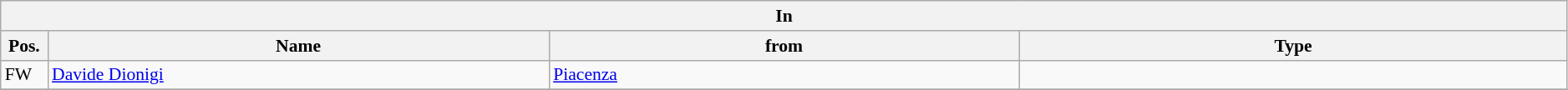<table class="wikitable" style="font-size:90%;width:99%;">
<tr>
<th colspan="4">In</th>
</tr>
<tr>
<th width=3%>Pos.</th>
<th width=32%>Name</th>
<th width=30%>from</th>
<th width=35%>Type</th>
</tr>
<tr>
<td>FW</td>
<td><a href='#'>Davide Dionigi</a></td>
<td><a href='#'>Piacenza</a></td>
<td></td>
</tr>
<tr>
</tr>
</table>
